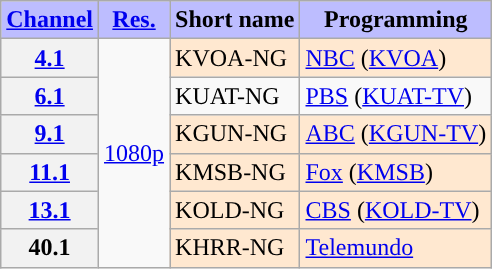<table class="wikitable">
<tr>
<th style="background-color: #bdbdff" scope="col"><a href='#'>Channel</a></th>
<th style="background-color: #bdbdff" scope="col"><a href='#'>Res.</a></th>
<th style="background-color: #bdbdff" scope="col">Short name</th>
<th style="background-color: #bdbdff" scope="col">Programming</th>
</tr>
<tr>
<th scope="row"><a href='#'>4.1</a></th>
<td rowspan=6><a href='#'>1080p</a></td>
<td style="background-color:#ffe8d0">KVOA-NG</td>
<td style="background-color:#ffe8d0"><a href='#'>NBC</a> (<a href='#'>KVOA</a>) </td>
</tr>
<tr>
<th scope="row"><a href='#'>6.1</a></th>
<td>KUAT-NG</td>
<td><a href='#'>PBS</a> (<a href='#'>KUAT-TV</a>)</td>
</tr>
<tr>
<th scope="row"><a href='#'>9.1</a></th>
<td style="background-color:#ffe8d0">KGUN-NG</td>
<td style="background-color:#ffe8d0"><a href='#'>ABC</a> (<a href='#'>KGUN-TV</a>) </td>
</tr>
<tr>
<th scope="row"><a href='#'>11.1</a></th>
<td style="background-color:#ffe8d0">KMSB-NG</td>
<td style="background-color:#ffe8d0"><a href='#'>Fox</a> (<a href='#'>KMSB</a>) </td>
</tr>
<tr>
<th scope="row"><a href='#'>13.1</a></th>
<td style="background-color:#ffe8d0">KOLD-NG</td>
<td style="background-color:#ffe8d0"><a href='#'>CBS</a> (<a href='#'>KOLD-TV</a>) </td>
</tr>
<tr>
<th scope="row">40.1</th>
<td style="background-color:#ffe8d0">KHRR-NG</td>
<td style="background-color:#ffe8d0"><a href='#'>Telemundo</a> </td>
</tr>
</table>
